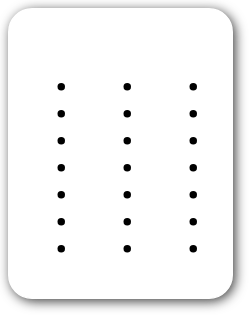<table style=" border-radius:1em; box-shadow: 0.1em 0.1em 0.5em rgba(0,0,0,0.75); background-color: white; border: 1px solid white; padding: 5px;">
<tr style="vertical-align:top;">
<td><br><ul><li></li><li></li><li></li><li></li><li></li><li></li><li></li></ul></td>
<td valign=top><br><ul><li></li><li></li><li></li><li></li><li></li><li></li><li></li></ul></td>
<td valign=top><br><ul><li></li><li></li><li></li><li></li><li></li><li></li><li></li></ul></td>
<td></td>
</tr>
</table>
